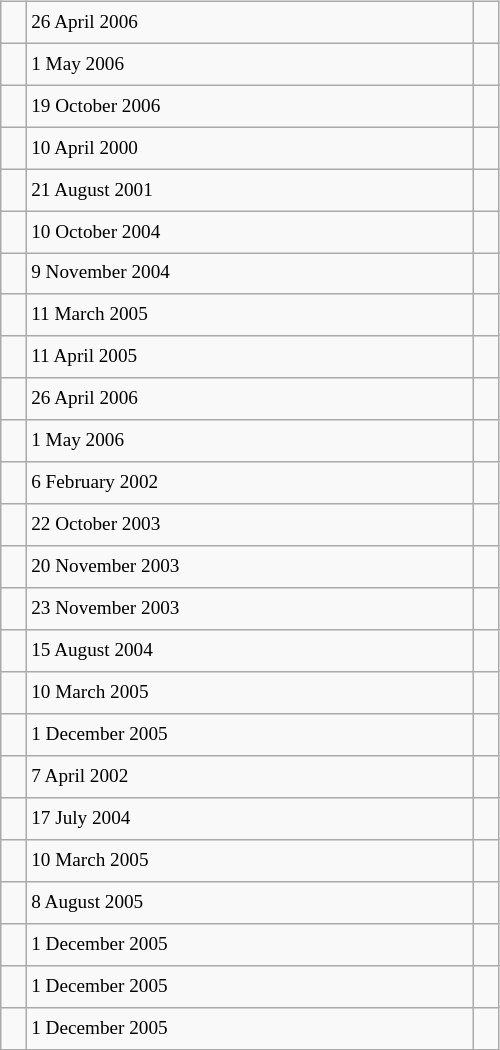<table class="wikitable" style="font-size: 80%; float: left; width: 26em; margin-right: 1em; height: 700px">
<tr>
<td></td>
<td>26 April 2006</td>
<td></td>
</tr>
<tr>
<td></td>
<td>1 May 2006</td>
<td></td>
</tr>
<tr>
<td></td>
<td>19 October 2006</td>
<td></td>
</tr>
<tr>
<td></td>
<td>10 April 2000</td>
<td></td>
</tr>
<tr>
<td></td>
<td>21 August 2001</td>
<td></td>
</tr>
<tr>
<td></td>
<td>10 October 2004</td>
<td></td>
</tr>
<tr>
<td></td>
<td>9 November 2004</td>
<td></td>
</tr>
<tr>
<td></td>
<td>11 March 2005</td>
<td></td>
</tr>
<tr>
<td></td>
<td>11 April 2005</td>
<td></td>
</tr>
<tr>
<td></td>
<td>26 April 2006</td>
<td></td>
</tr>
<tr>
<td></td>
<td>1 May 2006</td>
<td></td>
</tr>
<tr>
<td></td>
<td>6 February 2002</td>
<td></td>
</tr>
<tr>
<td></td>
<td>22 October 2003</td>
<td></td>
</tr>
<tr>
<td></td>
<td>20 November 2003</td>
<td></td>
</tr>
<tr>
<td></td>
<td>23 November 2003</td>
<td></td>
</tr>
<tr>
<td></td>
<td>15 August 2004</td>
<td></td>
</tr>
<tr>
<td></td>
<td>10 March 2005</td>
<td></td>
</tr>
<tr>
<td></td>
<td>1 December 2005</td>
<td></td>
</tr>
<tr>
<td></td>
<td>7 April 2002</td>
<td></td>
</tr>
<tr>
<td></td>
<td>17 July 2004</td>
<td></td>
</tr>
<tr>
<td></td>
<td>10 March 2005</td>
<td></td>
</tr>
<tr>
<td></td>
<td>8 August 2005</td>
<td></td>
</tr>
<tr>
<td></td>
<td>1 December 2005</td>
<td></td>
</tr>
<tr>
<td></td>
<td>1 December 2005</td>
<td></td>
</tr>
<tr>
<td></td>
<td>1 December 2005</td>
<td></td>
</tr>
</table>
